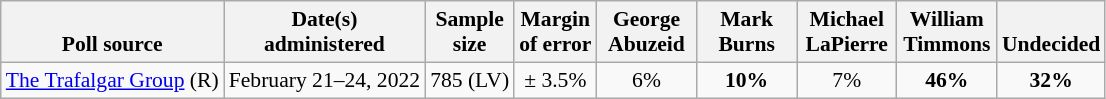<table class="wikitable" style="font-size:90%;text-align:center;">
<tr valign=bottom>
<th>Poll source</th>
<th>Date(s)<br>administered</th>
<th>Sample<br>size</th>
<th>Margin<br>of error</th>
<th style="width:60px;">George<br>Abuzeid</th>
<th style="width:60px;">Mark<br>Burns</th>
<th style="width:60px;">Michael<br>LaPierre</th>
<th style="width:60px;">William<br>Timmons</th>
<th>Undecided</th>
</tr>
<tr>
<td style="text-align:left;"><a href='#'>The Trafalgar Group</a> (R)</td>
<td>February 21–24, 2022</td>
<td>785 (LV)</td>
<td>± 3.5%</td>
<td>6%</td>
<td><strong>10%</strong></td>
<td>7%</td>
<td><strong>46%</strong></td>
<td><strong>32%</strong></td>
</tr>
</table>
